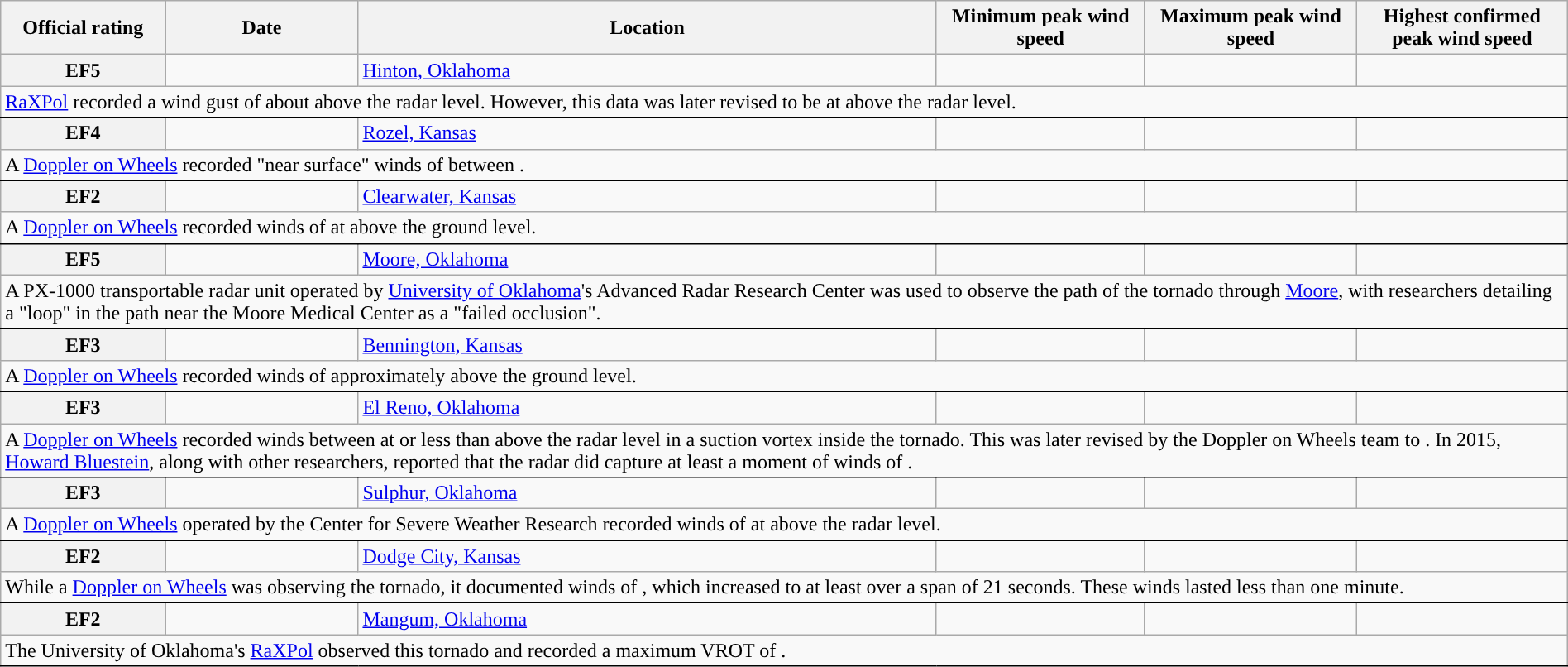<table class="wikitable sortable" style="width:100%;">
<tr>
<th scope="col" style="width:4%;" class="unsortable">Official rating</th>
<th scope="col" style="width:5%;">Date</th>
<th scope="col" style="width:15%;" class="unsortable">Location</th>
<th scope="col" style="width:5%;">Minimum peak wind speed</th>
<th scope="col" style="width:5%;">Maximum peak wind speed</th>
<th scope="col" style="width:5%;">Highest confirmed peak wind speed</th>
</tr>
<tr>
<th style="background-color:#">EF5</th>
<td></td>
<td><a href='#'>Hinton, Oklahoma</a></td>
<td></td>
<td></td>
<td><strong></strong></td>
</tr>
<tr class="expand-child">
<td colspan="6" style=" border-bottom: 1px solid black;"><a href='#'>RaXPol</a> recorded a wind gust of  about  above the radar level. However, this data was later revised to be  at  above the radar level.</td>
</tr>
<tr>
<th style="background-color:#">EF4</th>
<td></td>
<td><a href='#'>Rozel, Kansas</a></td>
<td></td>
<td></td>
<td><strong></strong></td>
</tr>
<tr class="expand-child">
<td colspan="6" style=" border-bottom: 1px solid black;">A <a href='#'>Doppler on Wheels</a> recorded "near surface" winds of between .</td>
</tr>
<tr>
<th style="background-color:#">EF2</th>
<td></td>
<td><a href='#'>Clearwater, Kansas</a></td>
<td></td>
<td></td>
<td><strong></strong></td>
</tr>
<tr class="expand-child">
<td colspan="6" style=" border-bottom: 1px solid black;">A <a href='#'>Doppler on Wheels</a> recorded winds of  at  above the ground level.</td>
</tr>
<tr>
<th style="background-color:#">EF5</th>
<td></td>
<td><a href='#'>Moore, Oklahoma</a></td>
<td></td>
<td></td>
<td><strong></strong></td>
</tr>
<tr class="expand-child">
<td colspan="6" style=" border-bottom: 1px solid black;">A PX-1000 transportable radar unit operated by <a href='#'>University of Oklahoma</a>'s Advanced Radar Research Center was used to observe the path of the tornado through <a href='#'>Moore</a>, with researchers detailing a "loop" in the path near the Moore Medical Center as a "failed occlusion".</td>
</tr>
<tr>
<th style="background-color:#">EF3</th>
<td></td>
<td><a href='#'>Bennington, Kansas</a></td>
<td></td>
<td></td>
<td><strong></strong></td>
</tr>
<tr class="expand-child">
<td colspan="6" style=" border-bottom: 1px solid black;">A <a href='#'>Doppler on Wheels</a> recorded winds of  approximately  above the ground level.</td>
</tr>
<tr>
<th style="background-color:#">EF3</th>
<td></td>
<td><a href='#'>El Reno, Oklahoma</a></td>
<td></td>
<td></td>
<td><strong></strong></td>
</tr>
<tr class="expand-child">
<td colspan="6" style=" border-bottom: 1px solid black;">A <a href='#'>Doppler on Wheels</a> recorded winds between  at or less than  above the radar level in a suction vortex inside the tornado. This was later revised by the Doppler on Wheels team to . In 2015, <a href='#'>Howard Bluestein</a>, along with other researchers, reported that the radar did capture at least a moment of winds of .</td>
</tr>
<tr>
<th style="background-color:#">EF3</th>
<td></td>
<td><a href='#'>Sulphur, Oklahoma</a></td>
<td></td>
<td></td>
<td><strong></strong></td>
</tr>
<tr class="expand-child">
<td colspan="6" style=" border-bottom: 1px solid black;">A <a href='#'>Doppler on Wheels</a> operated by the Center for Severe Weather Research recorded winds of  at  above the radar level.</td>
</tr>
<tr>
<th style="background-color:#">EF2</th>
<td></td>
<td><a href='#'>Dodge City, Kansas</a></td>
<td></td>
<td></td>
<td><strong></strong></td>
</tr>
<tr class="expand-child">
<td colspan="6" style=" border-bottom: 1px solid black;">While a <a href='#'>Doppler on Wheels</a> was observing the tornado, it documented winds of , which increased to at least  over a span of 21 seconds. These winds lasted less than one minute.</td>
</tr>
<tr>
<th style="background-color:#">EF2</th>
<td></td>
<td><a href='#'>Mangum, Oklahoma</a></td>
<td></td>
<td></td>
<td><strong></strong></td>
</tr>
<tr class="expand-child">
<td colspan="6" style=" border-bottom: 1px solid black;">The University of Oklahoma's <a href='#'>RaXPol</a> observed this tornado and recorded a maximum VROT of .</td>
</tr>
</table>
